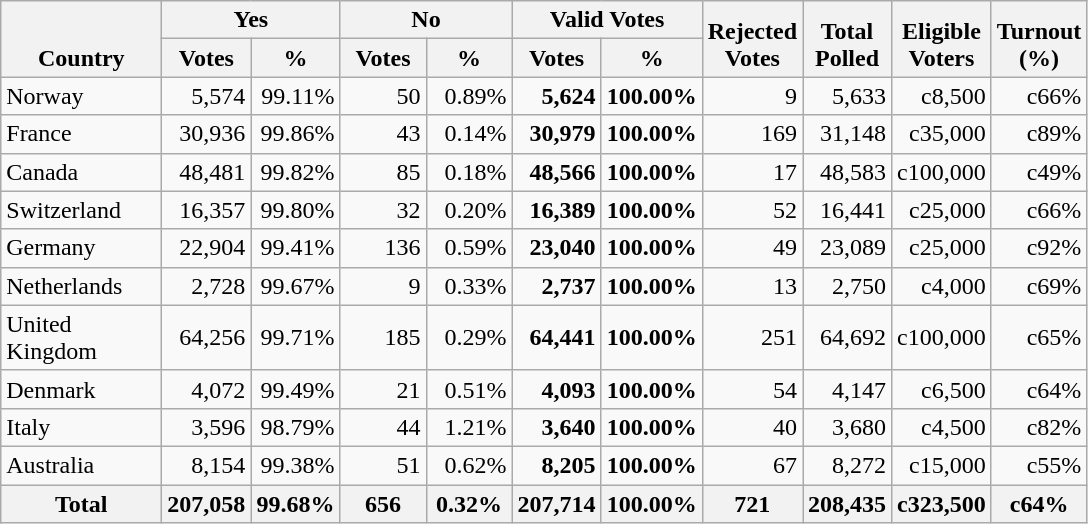<table class="wikitable" border="1" style="text-align:right;">
<tr>
<th align=left valign=bottom rowspan=2 width="100">Country</th>
<th colspan=2>Yes</th>
<th colspan=2>No</th>
<th colspan=2>Valid Votes</th>
<th valign=bottom rowspan=2 width="50">Rejected<br>Votes</th>
<th valign=bottom rowspan=2 width="50">Total<br>Polled</th>
<th valign=bottom rowspan=2 width="50">Eligible<br>Voters</th>
<th valign=bottom rowspan=2 width="50">Turnout<br>(%)</th>
</tr>
<tr>
<th align=center valign=bottom width="50">Votes</th>
<th align=center valign=bottom width="50">%</th>
<th align=center valign=bottom width="50">Votes</th>
<th align=center valign=bottom width="50">%</th>
<th align=center valign=bottom width="50">Votes</th>
<th align=center valign=bottom width="50">%</th>
</tr>
<tr>
<td align=left>Norway</td>
<td>5,574</td>
<td>99.11%</td>
<td>50</td>
<td>0.89%</td>
<td><strong>5,624</strong></td>
<td><strong>100.00%</strong></td>
<td>9</td>
<td>5,633</td>
<td>c8,500</td>
<td>c66%</td>
</tr>
<tr>
<td align=left>France</td>
<td>30,936</td>
<td>99.86%</td>
<td>43</td>
<td>0.14%</td>
<td><strong>30,979</strong></td>
<td><strong>100.00%</strong></td>
<td>169</td>
<td>31,148</td>
<td>c35,000</td>
<td>c89%</td>
</tr>
<tr>
<td align=left>Canada</td>
<td>48,481</td>
<td>99.82%</td>
<td>85</td>
<td>0.18%</td>
<td><strong>48,566</strong></td>
<td><strong>100.00%</strong></td>
<td>17</td>
<td>48,583</td>
<td>c100,000</td>
<td>c49%</td>
</tr>
<tr>
<td align=left>Switzerland</td>
<td>16,357</td>
<td>99.80%</td>
<td>32</td>
<td>0.20%</td>
<td><strong>16,389</strong></td>
<td><strong>100.00%</strong></td>
<td>52</td>
<td>16,441</td>
<td>c25,000</td>
<td>c66%</td>
</tr>
<tr>
<td align=left>Germany</td>
<td>22,904</td>
<td>99.41%</td>
<td>136</td>
<td>0.59%</td>
<td><strong>23,040</strong></td>
<td><strong>100.00%</strong></td>
<td>49</td>
<td>23,089</td>
<td>c25,000</td>
<td>c92%</td>
</tr>
<tr>
<td align=left>Netherlands</td>
<td>2,728</td>
<td>99.67%</td>
<td>9</td>
<td>0.33%</td>
<td><strong>2,737</strong></td>
<td><strong>100.00%</strong></td>
<td>13</td>
<td>2,750</td>
<td>c4,000</td>
<td>c69%</td>
</tr>
<tr>
<td align=left>United Kingdom</td>
<td>64,256</td>
<td>99.71%</td>
<td>185</td>
<td>0.29%</td>
<td><strong>64,441</strong></td>
<td><strong>100.00%</strong></td>
<td>251</td>
<td>64,692</td>
<td>c100,000</td>
<td>c65%</td>
</tr>
<tr>
<td align=left>Denmark</td>
<td>4,072</td>
<td>99.49%</td>
<td>21</td>
<td>0.51%</td>
<td><strong>4,093</strong></td>
<td><strong>100.00%</strong></td>
<td>54</td>
<td>4,147</td>
<td>c6,500</td>
<td>c64%</td>
</tr>
<tr>
<td align=left>Italy</td>
<td>3,596</td>
<td>98.79%</td>
<td>44</td>
<td>1.21%</td>
<td><strong>3,640</strong></td>
<td><strong>100.00%</strong></td>
<td>40</td>
<td>3,680</td>
<td>c4,500</td>
<td>c82%</td>
</tr>
<tr>
<td align=left>Australia</td>
<td>8,154</td>
<td>99.38%</td>
<td>51</td>
<td>0.62%</td>
<td><strong>8,205</strong></td>
<td><strong>100.00%</strong></td>
<td>67</td>
<td>8,272</td>
<td>c15,000</td>
<td>c55%</td>
</tr>
<tr>
<th align=left>Total</th>
<th>207,058</th>
<th>99.68%</th>
<th>656</th>
<th>0.32%</th>
<th>207,714</th>
<th>100.00%</th>
<th>721</th>
<th>208,435</th>
<th>c323,500</th>
<th>c64%</th>
</tr>
</table>
